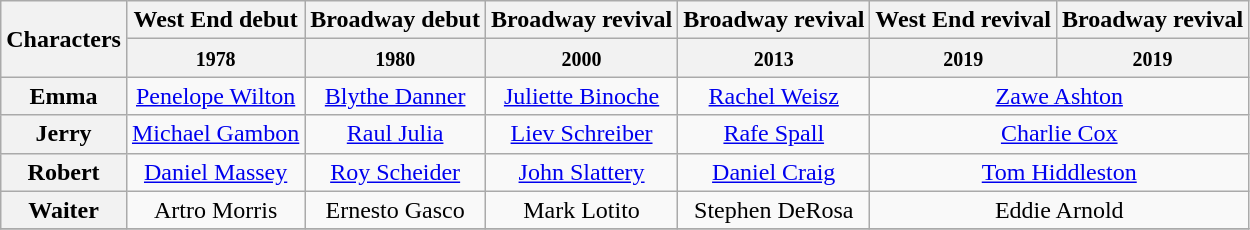<table class="wikitable" style="width:1000;">
<tr>
<th rowspan="2">Characters</th>
<th>West End debut</th>
<th>Broadway debut</th>
<th>Broadway revival</th>
<th>Broadway revival</th>
<th>West End revival</th>
<th>Broadway revival</th>
</tr>
<tr>
<th><small>1978</small></th>
<th><small>1980</small></th>
<th><small>2000</small></th>
<th><small>2013</small></th>
<th><small>2019</small></th>
<th><small>2019</small></th>
</tr>
<tr>
<th>Emma</th>
<td colspan="1" align="center"><a href='#'>Penelope Wilton</a></td>
<td colspan="1" align="center"><a href='#'>Blythe Danner</a></td>
<td colspan="1" align="center"><a href='#'>Juliette Binoche</a></td>
<td colapan="1" align="center"><a href='#'>Rachel Weisz</a></td>
<td colspan="2" align="center"><a href='#'>Zawe Ashton</a></td>
</tr>
<tr>
<th>Jerry</th>
<td colspan="1" align="center"><a href='#'>Michael Gambon</a></td>
<td colspan="1" align="center"><a href='#'>Raul Julia</a></td>
<td colspan="1" align="center"><a href='#'>Liev Schreiber</a></td>
<td colapan="1" align="center"><a href='#'>Rafe Spall</a></td>
<td colspan="2" align="center"><a href='#'>Charlie Cox</a></td>
</tr>
<tr>
<th>Robert</th>
<td colspan="1" align="center"><a href='#'>Daniel Massey</a></td>
<td colspan="1" align="center"><a href='#'>Roy Scheider</a></td>
<td colspan="1" align="center"><a href='#'>John Slattery</a></td>
<td colapan="1" align="center"><a href='#'>Daniel Craig</a></td>
<td colspan="2" align="center"><a href='#'>Tom Hiddleston</a></td>
</tr>
<tr>
<th>Waiter</th>
<td colspan="1" align="center">Artro Morris</td>
<td colspan="1" align="center">Ernesto Gasco</td>
<td colspan="1" align="center">Mark Lotito</td>
<td colapan="1" align="center">Stephen DeRosa</td>
<td colspan="2" align="center">Eddie Arnold</td>
</tr>
<tr>
</tr>
</table>
